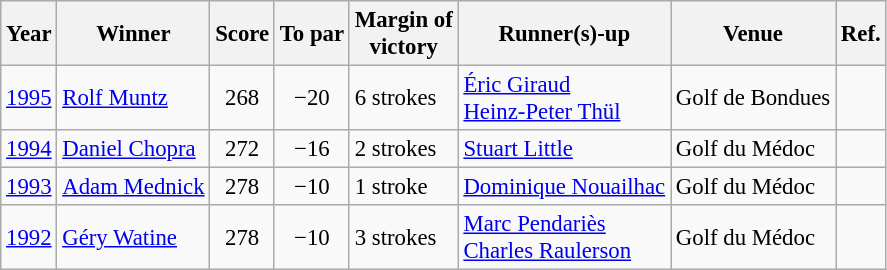<table class=wikitable style="font-size:95%">
<tr>
<th>Year</th>
<th>Winner</th>
<th>Score</th>
<th>To par</th>
<th>Margin of<br>victory</th>
<th>Runner(s)-up</th>
<th>Venue</th>
<th>Ref.</th>
</tr>
<tr>
<td><a href='#'>1995</a></td>
<td> <a href='#'>Rolf Muntz</a></td>
<td align=center>268</td>
<td align=center>−20</td>
<td>6 strokes</td>
<td> <a href='#'>Éric Giraud</a><br> <a href='#'>Heinz-Peter Thül</a></td>
<td>Golf de Bondues</td>
<td></td>
</tr>
<tr>
<td><a href='#'>1994</a></td>
<td> <a href='#'>Daniel Chopra</a></td>
<td align=center>272</td>
<td align=center>−16</td>
<td>2 strokes</td>
<td> <a href='#'>Stuart Little</a></td>
<td>Golf du Médoc</td>
<td></td>
</tr>
<tr>
<td><a href='#'>1993</a></td>
<td> <a href='#'>Adam Mednick</a></td>
<td align=center>278</td>
<td align=center>−10</td>
<td>1 stroke</td>
<td> <a href='#'>Dominique Nouailhac</a></td>
<td>Golf du Médoc</td>
<td></td>
</tr>
<tr>
<td><a href='#'>1992</a></td>
<td> <a href='#'>Géry Watine</a></td>
<td align=center>278</td>
<td align=center>−10</td>
<td>3 strokes</td>
<td> <a href='#'>Marc Pendariès</a><br> <a href='#'>Charles Raulerson</a></td>
<td>Golf du Médoc</td>
<td></td>
</tr>
</table>
